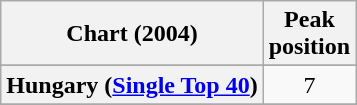<table class="wikitable sortable plainrowheaders" style="text-align:center">
<tr>
<th>Chart (2004)</th>
<th>Peak<br>position</th>
</tr>
<tr>
</tr>
<tr>
</tr>
<tr>
</tr>
<tr>
</tr>
<tr>
<th scope="row">Hungary (<a href='#'>Single Top 40</a>)</th>
<td>7</td>
</tr>
<tr>
</tr>
<tr>
</tr>
<tr>
</tr>
<tr>
</tr>
</table>
